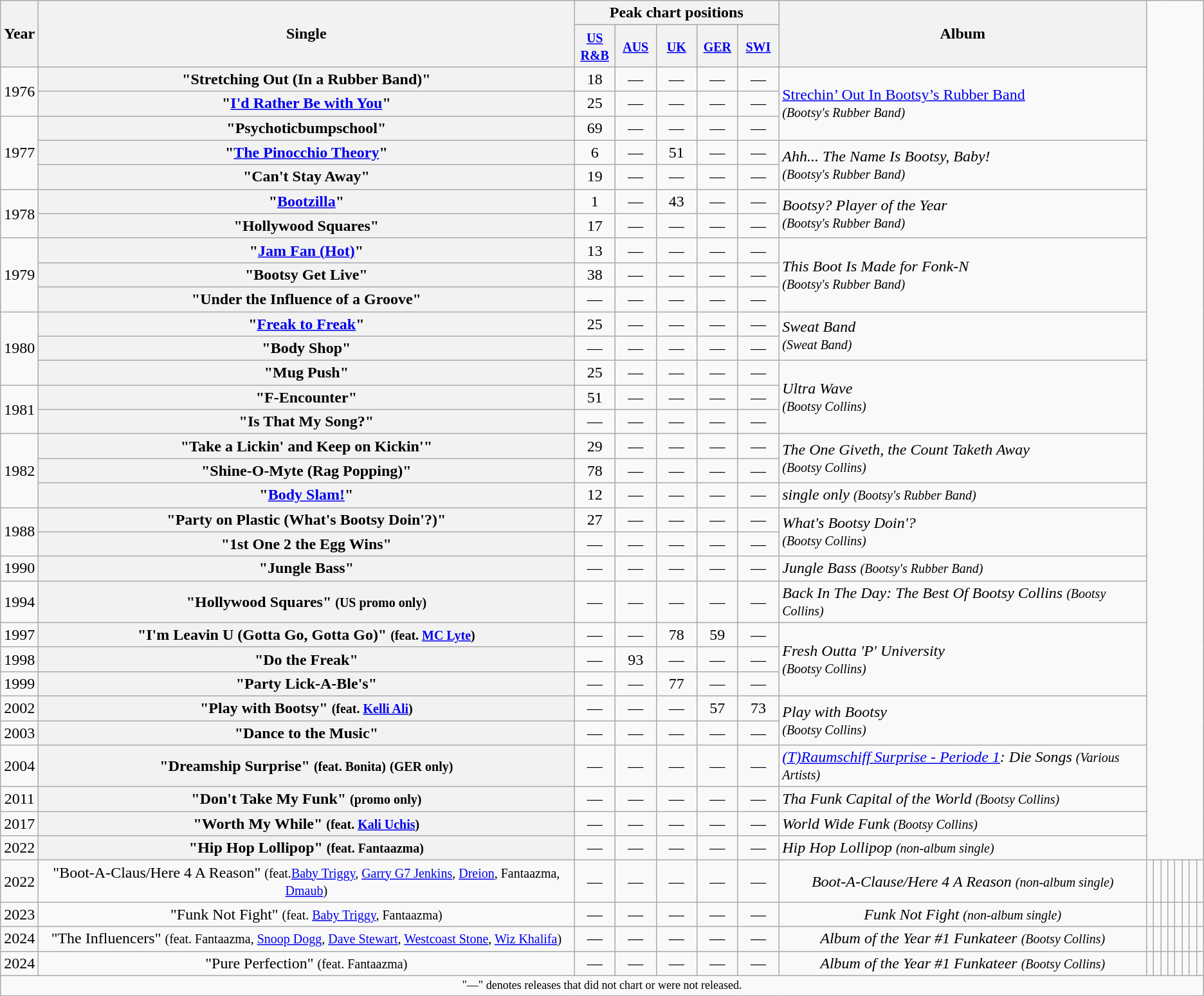<table class="wikitable plainrowheaders" style="text-align:center;">
<tr>
<th rowspan="2">Year</th>
<th rowspan="2">Single</th>
<th colspan="5">Peak chart positions</th>
<th rowspan="2">Album</th>
</tr>
<tr>
<th width="35"><small><a href='#'>US R&B</a></small><br></th>
<th width="35"><small><a href='#'>AUS</a></small><br></th>
<th width="35"><small><a href='#'>UK</a></small><br></th>
<th width="35"><small><a href='#'>GER</a></small><br></th>
<th width="35"><small><a href='#'>SWI</a></small><br></th>
</tr>
<tr>
<td rowspan="2">1976</td>
<th scope="row">"Stretching Out (In a Rubber Band)"</th>
<td>18</td>
<td>—</td>
<td>—</td>
<td>—</td>
<td>—</td>
<td align="left" rowspan="3"><a href='#'>Strechin’ Out In Bootsy’s Rubber Band</a> <br><em><small>(Bootsy's Rubber Band)</small></em></td>
</tr>
<tr>
<th scope="row">"<a href='#'>I'd Rather Be with You</a>"</th>
<td>25</td>
<td>—</td>
<td>—</td>
<td>—</td>
<td>—</td>
</tr>
<tr>
<td rowspan="3">1977</td>
<th scope="row">"Psychoticbumpschool"</th>
<td>69</td>
<td>—</td>
<td>—</td>
<td>—</td>
<td>—</td>
</tr>
<tr>
<th scope="row">"<a href='#'>The Pinocchio Theory</a>"</th>
<td>6</td>
<td>—</td>
<td>51</td>
<td>—</td>
<td>—</td>
<td align="left" rowspan="2"><em>Ahh... The Name Is Bootsy, Baby!</em><br><em><small>(Bootsy's Rubber Band)</small></em></td>
</tr>
<tr>
<th scope="row">"Can't Stay Away"</th>
<td>19</td>
<td>—</td>
<td>—</td>
<td>—</td>
<td>—</td>
</tr>
<tr>
<td rowspan="2">1978</td>
<th scope="row">"<a href='#'>Bootzilla</a>"</th>
<td>1</td>
<td>—</td>
<td>43</td>
<td>—</td>
<td>—</td>
<td align="left" rowspan="2"><em>Bootsy? Player of the Year</em><br><em><small>(Bootsy's Rubber Band)</small></em></td>
</tr>
<tr>
<th scope="row">"Hollywood Squares"</th>
<td>17</td>
<td>—</td>
<td>—</td>
<td>—</td>
<td>—</td>
</tr>
<tr>
<td rowspan="3">1979</td>
<th scope="row">"<a href='#'>Jam Fan (Hot)</a>"</th>
<td>13</td>
<td>—</td>
<td>—</td>
<td>—</td>
<td>—</td>
<td align="left" rowspan="3"><em>This Boot Is Made for Fonk-N</em><br><em><small>(Bootsy's Rubber Band)</small></em></td>
</tr>
<tr>
<th scope="row">"Bootsy Get Live"</th>
<td>38</td>
<td>—</td>
<td>—</td>
<td>—</td>
<td>—</td>
</tr>
<tr>
<th scope="row">"Under the Influence of a Groove"</th>
<td>—</td>
<td>—</td>
<td>—</td>
<td>—</td>
<td>—</td>
</tr>
<tr>
<td rowspan="3">1980</td>
<th scope="row">"<a href='#'>Freak to Freak</a>"</th>
<td>25</td>
<td>—</td>
<td>—</td>
<td>—</td>
<td>—</td>
<td align="left" rowspan="2"><em>Sweat Band</em><br><em><small>(Sweat Band)</small></em></td>
</tr>
<tr>
<th scope="row">"Body Shop"</th>
<td>—</td>
<td>—</td>
<td>—</td>
<td>—</td>
<td>—</td>
</tr>
<tr>
<th scope="row">"Mug Push"</th>
<td>25</td>
<td>—</td>
<td>—</td>
<td>—</td>
<td>—</td>
<td align="left" rowspan="3"><em>Ultra Wave</em><br><em><small>(Bootsy Collins)</small></em></td>
</tr>
<tr>
<td rowspan="2">1981</td>
<th scope="row">"F-Encounter"</th>
<td>51</td>
<td>—</td>
<td>—</td>
<td>—</td>
<td>—</td>
</tr>
<tr>
<th scope="row">"Is That My Song?"</th>
<td>—</td>
<td>—</td>
<td>—</td>
<td>—</td>
<td>—</td>
</tr>
<tr>
<td rowspan="3">1982</td>
<th scope="row">"Take a Lickin' and Keep on Kickin'"</th>
<td>29</td>
<td>—</td>
<td>—</td>
<td>—</td>
<td>—</td>
<td align="left" rowspan="2"><em>The One Giveth, the Count Taketh Away</em><br><em><small>(Bootsy Collins)</small></em></td>
</tr>
<tr>
<th scope="row">"Shine-O-Myte (Rag Popping)"</th>
<td>78</td>
<td>—</td>
<td>—</td>
<td>—</td>
<td>—</td>
</tr>
<tr>
<th scope="row">"<a href='#'>Body Slam!</a>"</th>
<td>12</td>
<td>—</td>
<td>—</td>
<td>—</td>
<td>—</td>
<td align="left" rowspan="1"><em>single only</em> <em><small>(Bootsy's Rubber Band)</small></em></td>
</tr>
<tr>
<td rowspan="2">1988</td>
<th scope="row">"Party on Plastic (What's Bootsy Doin'?)"</th>
<td>27</td>
<td>—</td>
<td>—</td>
<td>—</td>
<td>—</td>
<td align="left" rowspan="2"><em>What's Bootsy Doin'?</em><br><em><small>(Bootsy Collins)</small></em></td>
</tr>
<tr>
<th scope="row">"1st One 2 the Egg Wins"</th>
<td>—</td>
<td>—</td>
<td>—</td>
<td>—</td>
<td>—</td>
</tr>
<tr>
<td rowspan="1">1990</td>
<th scope="row">"Jungle Bass"</th>
<td>—</td>
<td>—</td>
<td>—</td>
<td>—</td>
<td>—</td>
<td align="left" rowspan="1"><em>Jungle Bass</em> <em><small>(Bootsy's Rubber Band)</small></em></td>
</tr>
<tr>
<td rowspan="1">1994</td>
<th scope="row">"Hollywood Squares" <small>(US promo only)</small></th>
<td>—</td>
<td>—</td>
<td>—</td>
<td>—</td>
<td>—</td>
<td align="left" rowspan="1"><em>Back In The Day: The Best Of Bootsy Collins</em> <em><small>(Bootsy Collins)</small></em></td>
</tr>
<tr>
<td rowspan="1">1997</td>
<th scope="row">"I'm Leavin U (Gotta Go, Gotta Go)" <small>(feat. <a href='#'>MC Lyte</a>)</small></th>
<td>—</td>
<td>—</td>
<td>78</td>
<td>59</td>
<td>—</td>
<td align="left" rowspan="3"><em>Fresh Outta 'P' University</em><br><em><small>(Bootsy Collins)</small></em></td>
</tr>
<tr>
<td rowspan="1">1998</td>
<th scope="row">"Do the Freak"</th>
<td>—</td>
<td>93</td>
<td>—</td>
<td>—</td>
<td>—</td>
</tr>
<tr>
<td rowspan="1">1999</td>
<th scope="row">"Party Lick-A-Ble's"</th>
<td>—</td>
<td>—</td>
<td>77</td>
<td>—</td>
<td>—</td>
</tr>
<tr>
<td rowspan="1">2002</td>
<th scope="row">"Play with Bootsy" <small>(feat. <a href='#'>Kelli Ali</a>)</small></th>
<td>—</td>
<td>—</td>
<td>—</td>
<td>57</td>
<td>73</td>
<td align="left" rowspan="2"><em>Play with Bootsy</em><br><em><small>(Bootsy Collins)</small></em></td>
</tr>
<tr>
<td rowspan="1">2003</td>
<th scope="row">"Dance to the Music"</th>
<td>—</td>
<td>—</td>
<td>—</td>
<td>—</td>
<td>—</td>
</tr>
<tr>
<td rowspan="1">2004</td>
<th scope="row">"Dreamship Surprise" <small>(feat. Bonita)</small> <small>(GER only)</small></th>
<td>—</td>
<td>—</td>
<td>—</td>
<td>—</td>
<td>—</td>
<td align="left" rowspan="1"><em><a href='#'>(T)Raumschiff Surprise - Periode 1</a>: Die Songs</em> <em><small>(Various Artists)</small></em></td>
</tr>
<tr>
<td rowspan="1">2011</td>
<th scope="row">"Don't Take My Funk" <small>(promo only)</small></th>
<td>—</td>
<td>—</td>
<td>—</td>
<td>—</td>
<td>—</td>
<td align="left" rowspan="1"><em>Tha Funk Capital of the World</em> <em><small>(Bootsy Collins)</small></em></td>
</tr>
<tr>
<td rowspan="1">2017</td>
<th scope="row">"Worth My While" <small>(feat. <a href='#'>Kali Uchis</a>)</small></th>
<td>—</td>
<td>—</td>
<td>—</td>
<td>—</td>
<td>—</td>
<td align="left" rowspan="1"><em>World Wide Funk</em> <em><small>(Bootsy Collins)</small></em></td>
</tr>
<tr>
<td rowspan="1">2022</td>
<th scope="row">"Hip Hop Lollipop" <small>(feat. Fantaazma)</small></th>
<td>—</td>
<td>—</td>
<td>—</td>
<td>—</td>
<td>—</td>
<td align="left" rowspan="1"><em>Hip Hop Lollipop</em> <em><small>(non-album single)</small></em></td>
</tr>
<tr>
<td>2022</td>
<td>"Boot-A-Claus/Here 4 A Reason" <small>(feat.<a href='#'>Baby Triggy</a>, <a href='#'>Garry G7 Jenkins</a>, <a href='#'>Dreion</a>, Fantaazma, <a href='#'>Dmaub</a>)</small></td>
<td>—</td>
<td>—</td>
<td>—</td>
<td>—</td>
<td>—</td>
<td rowspan="1"><em>Boot-A-Clause/Here 4 A Reason</em> <em><small>(non-album single)</small></em></td>
<td></td>
<td></td>
<td></td>
<td></td>
<td></td>
<td></td>
<td></td>
<td></td>
</tr>
<tr>
<td>2023</td>
<td>"Funk Not Fight" <small>(feat. <a href='#'>Baby Triggy</a>, Fantaazma)</small></td>
<td>—</td>
<td>—</td>
<td>—</td>
<td>—</td>
<td>—</td>
<td rowspan="1"><em>Funk Not Fight</em> <em><small>(non-album single)</small></em></td>
<td></td>
<td></td>
<td></td>
<td></td>
<td></td>
<td></td>
<td></td>
<td></td>
</tr>
<tr>
<td>2024</td>
<td>"The Influencers" <small>(feat. Fantaazma, <a href='#'>Snoop Dogg</a>, <a href='#'>Dave Stewart</a>, <a href='#'>Westcoast Stone</a>, <a href='#'>Wiz Khalifa</a>)</small></td>
<td>—</td>
<td>—</td>
<td>—</td>
<td>—</td>
<td>—</td>
<td rowspan="1"><em>Album of the Year #1 Funkateer <small>(Bootsy Collins)</small></em></td>
<td></td>
<td></td>
<td></td>
<td></td>
<td></td>
<td></td>
<td></td>
<td></td>
</tr>
<tr>
<td>2024</td>
<td>"Pure Perfection" <small>(feat. Fantaazma)</small></td>
<td>—</td>
<td>—</td>
<td>—</td>
<td>—</td>
<td>—</td>
<td rowspan="1"><em>Album of the Year #1 Funkateer <small>(Bootsy Collins)</small></em></td>
<td></td>
<td></td>
<td></td>
<td></td>
<td></td>
<td></td>
<td></td>
<td></td>
</tr>
<tr>
<td align="center" colspan="16" style="font-size:9pt">"—" denotes releases that did not chart or were not released.</td>
</tr>
</table>
